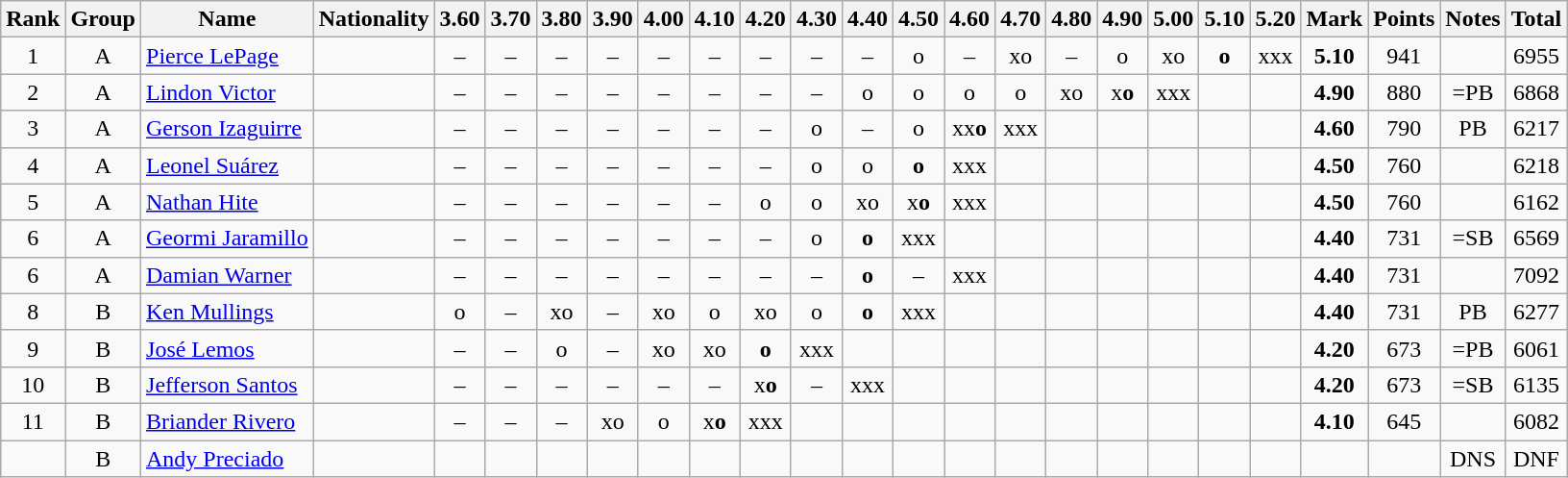<table class="wikitable sortable" style="text-align:center" style="font-size:85%">
<tr>
<th>Rank</th>
<th>Group</th>
<th>Name</th>
<th>Nationality</th>
<th>3.60</th>
<th>3.70</th>
<th>3.80</th>
<th>3.90</th>
<th>4.00</th>
<th>4.10</th>
<th>4.20</th>
<th>4.30</th>
<th>4.40</th>
<th>4.50</th>
<th>4.60</th>
<th>4.70</th>
<th>4.80</th>
<th>4.90</th>
<th>5.00</th>
<th>5.10</th>
<th>5.20</th>
<th>Mark</th>
<th>Points</th>
<th>Notes</th>
<th>Total</th>
</tr>
<tr align=center>
<td>1</td>
<td>A</td>
<td align=left><a href='#'>Pierce LePage</a></td>
<td align=left></td>
<td>–</td>
<td>–</td>
<td>–</td>
<td>–</td>
<td>–</td>
<td>–</td>
<td>–</td>
<td>–</td>
<td>–</td>
<td>o</td>
<td>–</td>
<td>xo</td>
<td>–</td>
<td>o</td>
<td>xo</td>
<td><strong>o</strong></td>
<td>xxx</td>
<td><strong>5.10</strong></td>
<td>941</td>
<td></td>
<td>6955</td>
</tr>
<tr align=center>
<td>2</td>
<td>A</td>
<td align=left><a href='#'>Lindon Victor</a></td>
<td align=left></td>
<td>–</td>
<td>–</td>
<td>–</td>
<td>–</td>
<td>–</td>
<td>–</td>
<td>–</td>
<td>–</td>
<td>o</td>
<td>o</td>
<td>o</td>
<td>o</td>
<td>xo</td>
<td>x<strong>o</strong></td>
<td>xxx</td>
<td></td>
<td></td>
<td><strong>4.90</strong></td>
<td>880</td>
<td>=PB</td>
<td>6868</td>
</tr>
<tr align=center>
<td>3</td>
<td>A</td>
<td align=left><a href='#'>Gerson Izaguirre</a></td>
<td align=left></td>
<td>–</td>
<td>–</td>
<td>–</td>
<td>–</td>
<td>–</td>
<td>–</td>
<td>–</td>
<td>o</td>
<td>–</td>
<td>o</td>
<td>xx<strong>o</strong></td>
<td>xxx</td>
<td></td>
<td></td>
<td></td>
<td></td>
<td></td>
<td><strong>4.60</strong></td>
<td>790</td>
<td>PB</td>
<td>6217</td>
</tr>
<tr align=center>
<td>4</td>
<td>A</td>
<td align=left><a href='#'>Leonel Suárez</a></td>
<td align=left></td>
<td>–</td>
<td>–</td>
<td>–</td>
<td>–</td>
<td>–</td>
<td>–</td>
<td>–</td>
<td>o</td>
<td>o</td>
<td><strong>o</strong></td>
<td>xxx</td>
<td></td>
<td></td>
<td></td>
<td></td>
<td></td>
<td></td>
<td><strong>4.50</strong></td>
<td>760</td>
<td></td>
<td>6218</td>
</tr>
<tr align=center>
<td>5</td>
<td>A</td>
<td align=left><a href='#'>Nathan Hite</a></td>
<td align=left></td>
<td>–</td>
<td>–</td>
<td>–</td>
<td>–</td>
<td>–</td>
<td>–</td>
<td>o</td>
<td>o</td>
<td>xo</td>
<td>x<strong>o</strong></td>
<td>xxx</td>
<td></td>
<td></td>
<td></td>
<td></td>
<td></td>
<td></td>
<td><strong>4.50</strong></td>
<td>760</td>
<td></td>
<td>6162</td>
</tr>
<tr align=center>
<td>6</td>
<td>A</td>
<td align=left><a href='#'>Geormi Jaramillo</a></td>
<td align=left></td>
<td>–</td>
<td>–</td>
<td>–</td>
<td>–</td>
<td>–</td>
<td>–</td>
<td>–</td>
<td>o</td>
<td><strong>o</strong></td>
<td>xxx</td>
<td></td>
<td></td>
<td></td>
<td></td>
<td></td>
<td></td>
<td></td>
<td><strong>4.40</strong></td>
<td>731</td>
<td>=SB</td>
<td>6569</td>
</tr>
<tr align=center>
<td>6</td>
<td>A</td>
<td align=left><a href='#'>Damian Warner</a></td>
<td align=left></td>
<td>–</td>
<td>–</td>
<td>–</td>
<td>–</td>
<td>–</td>
<td>–</td>
<td>–</td>
<td>–</td>
<td><strong>o</strong></td>
<td>–</td>
<td>xxx</td>
<td></td>
<td></td>
<td></td>
<td></td>
<td></td>
<td></td>
<td><strong>4.40</strong></td>
<td>731</td>
<td></td>
<td>7092</td>
</tr>
<tr align=center>
<td>8</td>
<td>B</td>
<td align=left><a href='#'>Ken Mullings</a></td>
<td align=left></td>
<td>o</td>
<td>–</td>
<td>xo</td>
<td>–</td>
<td>xo</td>
<td>o</td>
<td>xo</td>
<td>o</td>
<td><strong>o</strong></td>
<td>xxx</td>
<td></td>
<td></td>
<td></td>
<td></td>
<td></td>
<td></td>
<td></td>
<td><strong>4.40</strong></td>
<td>731</td>
<td>PB</td>
<td>6277</td>
</tr>
<tr align=center>
<td>9</td>
<td>B</td>
<td align=left><a href='#'>José Lemos</a></td>
<td align=left></td>
<td>–</td>
<td>–</td>
<td>o</td>
<td>–</td>
<td>xo</td>
<td>xo</td>
<td><strong>o</strong></td>
<td>xxx</td>
<td></td>
<td></td>
<td></td>
<td></td>
<td></td>
<td></td>
<td></td>
<td></td>
<td></td>
<td><strong>4.20</strong></td>
<td>673</td>
<td>=PB</td>
<td>6061</td>
</tr>
<tr align=center>
<td>10</td>
<td>B</td>
<td align=left><a href='#'>Jefferson Santos</a></td>
<td align=left></td>
<td>–</td>
<td>–</td>
<td>–</td>
<td>–</td>
<td>–</td>
<td>–</td>
<td>x<strong>o</strong></td>
<td>–</td>
<td>xxx</td>
<td></td>
<td></td>
<td></td>
<td></td>
<td></td>
<td></td>
<td></td>
<td></td>
<td><strong>4.20</strong></td>
<td>673</td>
<td>=SB</td>
<td>6135</td>
</tr>
<tr align=center>
<td>11</td>
<td>B</td>
<td align=left><a href='#'>Briander Rivero</a></td>
<td align=left></td>
<td>–</td>
<td>–</td>
<td>–</td>
<td>xo</td>
<td>o</td>
<td>x<strong>o</strong></td>
<td>xxx</td>
<td></td>
<td></td>
<td></td>
<td></td>
<td></td>
<td></td>
<td></td>
<td></td>
<td></td>
<td></td>
<td><strong>4.10</strong></td>
<td>645</td>
<td></td>
<td>6082</td>
</tr>
<tr align=center>
<td></td>
<td>B</td>
<td align=left><a href='#'>Andy Preciado</a></td>
<td align=left></td>
<td></td>
<td></td>
<td></td>
<td></td>
<td></td>
<td></td>
<td></td>
<td></td>
<td></td>
<td></td>
<td></td>
<td></td>
<td></td>
<td></td>
<td></td>
<td></td>
<td></td>
<td></td>
<td></td>
<td>DNS</td>
<td>DNF</td>
</tr>
</table>
